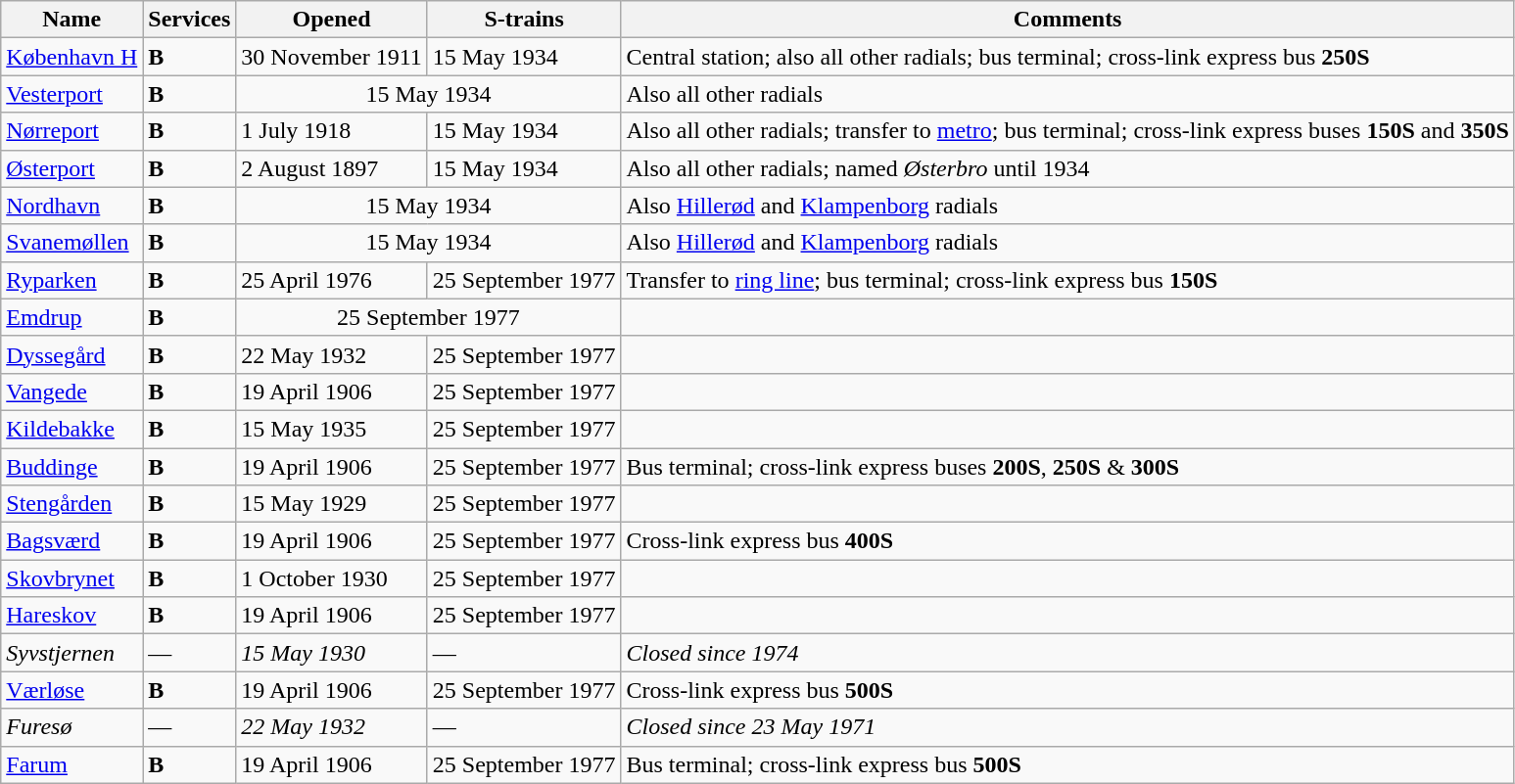<table class="wikitable">
<tr align=center>
<th>Name</th>
<th>Services</th>
<th>Opened</th>
<th>S-trains</th>
<th>Comments</th>
</tr>
<tr>
<td><a href='#'>København H</a></td>
<td><strong>B</strong></td>
<td>30 November 1911</td>
<td>15 May 1934</td>
<td>Central station; also all other radials; bus terminal; cross-link express bus <strong>250S</strong></td>
</tr>
<tr>
<td><a href='#'>Vesterport</a></td>
<td><strong>B</strong></td>
<td colspan=2 align=center>15 May 1934</td>
<td>Also all other radials</td>
</tr>
<tr>
<td><a href='#'>Nørreport</a></td>
<td><strong>B</strong></td>
<td>1 July 1918</td>
<td>15 May 1934</td>
<td>Also all other radials; transfer to <a href='#'>metro</a>; bus terminal; cross-link express buses <strong>150S</strong> and <strong>350S</strong></td>
</tr>
<tr>
<td><a href='#'>Østerport</a></td>
<td><strong>B</strong></td>
<td>2 August 1897</td>
<td>15 May 1934</td>
<td>Also all other radials; named <em>Østerbro</em> until 1934</td>
</tr>
<tr>
<td><a href='#'>Nordhavn</a></td>
<td><strong>B</strong></td>
<td colspan=2 align=center>15 May 1934</td>
<td>Also <a href='#'>Hillerød</a> and <a href='#'>Klampenborg</a> radials</td>
</tr>
<tr>
<td><a href='#'>Svanemøllen</a></td>
<td><strong>B</strong></td>
<td colspan=2 align=center>15 May 1934</td>
<td>Also <a href='#'>Hillerød</a> and <a href='#'>Klampenborg</a> radials</td>
</tr>
<tr>
<td><a href='#'>Ryparken</a></td>
<td><strong>B</strong></td>
<td>25 April 1976</td>
<td>25 September 1977</td>
<td>Transfer to <a href='#'>ring line</a>; bus terminal; cross-link express bus <strong>150S</strong></td>
</tr>
<tr>
<td><a href='#'>Emdrup</a></td>
<td><strong>B</strong></td>
<td colspan=2 align=center>25 September 1977</td>
<td></td>
</tr>
<tr>
<td><a href='#'>Dyssegård</a></td>
<td><strong>B</strong></td>
<td>22 May 1932</td>
<td>25 September 1977</td>
<td></td>
</tr>
<tr>
<td><a href='#'>Vangede</a></td>
<td><strong>B</strong></td>
<td>19 April 1906</td>
<td>25 September 1977</td>
<td></td>
</tr>
<tr>
<td><a href='#'>Kildebakke</a></td>
<td><strong>B</strong></td>
<td>15 May 1935</td>
<td>25 September 1977</td>
<td></td>
</tr>
<tr>
<td><a href='#'>Buddinge</a></td>
<td><strong>B</strong></td>
<td>19 April 1906</td>
<td>25 September 1977</td>
<td>Bus terminal; cross-link express buses <strong>200S</strong>, <strong>250S</strong> & <strong>300S</strong></td>
</tr>
<tr>
<td><a href='#'>Stengården</a></td>
<td><strong>B</strong></td>
<td>15 May 1929</td>
<td>25 September 1977</td>
<td></td>
</tr>
<tr>
<td><a href='#'>Bagsværd</a></td>
<td><strong>B</strong></td>
<td>19 April 1906</td>
<td>25 September 1977</td>
<td>Cross-link express bus <strong>400S</strong></td>
</tr>
<tr>
<td><a href='#'>Skovbrynet</a></td>
<td><strong>B</strong></td>
<td>1 October 1930</td>
<td>25 September 1977</td>
<td></td>
</tr>
<tr>
<td><a href='#'>Hareskov</a></td>
<td><strong>B</strong></td>
<td>19 April 1906</td>
<td>25 September 1977</td>
<td></td>
</tr>
<tr>
<td><em>Syvstjernen</em></td>
<td>—</td>
<td><em>15 May 1930</em></td>
<td>—</td>
<td><em>Closed since 1974</em></td>
</tr>
<tr>
<td><a href='#'>Værløse</a></td>
<td><strong>B</strong></td>
<td>19 April 1906</td>
<td>25 September 1977</td>
<td>Cross-link express bus <strong>500S</strong></td>
</tr>
<tr>
<td><em>Furesø</em></td>
<td>—</td>
<td><em>22 May 1932</em></td>
<td>—</td>
<td><em>Closed since 23 May 1971</em></td>
</tr>
<tr>
<td><a href='#'>Farum</a></td>
<td><strong>B</strong></td>
<td>19 April 1906</td>
<td>25 September 1977</td>
<td>Bus terminal; cross-link express bus <strong>500S</strong></td>
</tr>
</table>
